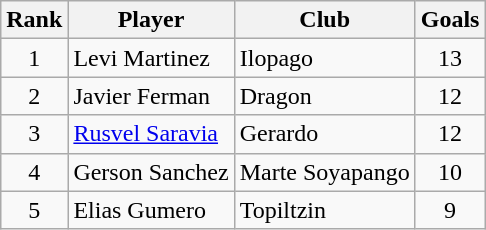<table class="wikitable" style="text-align:center">
<tr>
<th>Rank</th>
<th>Player</th>
<th>Club</th>
<th>Goals</th>
</tr>
<tr>
<td>1</td>
<td align="left"> Levi Martinez</td>
<td align="left">Ilopago</td>
<td>13</td>
</tr>
<tr>
<td>2</td>
<td align="left"> Javier Ferman</td>
<td align="left">Dragon</td>
<td>12</td>
</tr>
<tr>
<td>3</td>
<td align="left"> <a href='#'>Rusvel Saravia</a></td>
<td align="left">Gerardo</td>
<td>12</td>
</tr>
<tr>
<td>4</td>
<td align="left"> Gerson Sanchez</td>
<td align="left">Marte Soyapango</td>
<td>10</td>
</tr>
<tr>
<td>5</td>
<td align="left"> Elias Gumero</td>
<td align="left">Topiltzin</td>
<td>9</td>
</tr>
</table>
